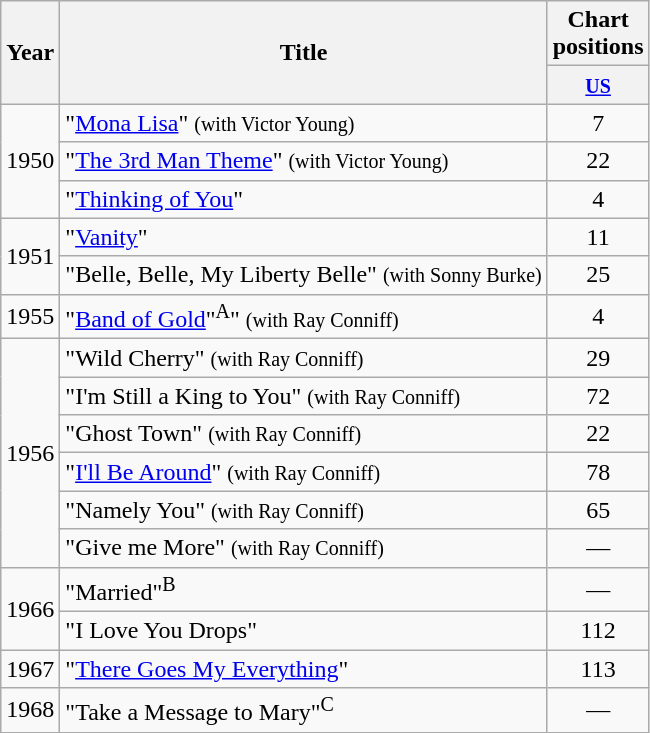<table class="wikitable">
<tr>
<th rowspan="2">Year</th>
<th rowspan="2">Title</th>
<th colspan="1">Chart positions</th>
</tr>
<tr>
<th width="45"><small><a href='#'>US</a></small></th>
</tr>
<tr>
<td rowspan="3">1950</td>
<td>"<a href='#'>Mona Lisa</a>" <small>(with Victor Young)</small></td>
<td align="center">7</td>
</tr>
<tr>
<td>"<a href='#'>The 3rd Man Theme</a>" <small>(with Victor Young)</small></td>
<td align="center">22</td>
</tr>
<tr>
<td>"<a href='#'>Thinking of You</a>"</td>
<td align="center">4</td>
</tr>
<tr>
<td rowspan="2">1951</td>
<td>"<a href='#'>Vanity</a>"</td>
<td align="center">11</td>
</tr>
<tr>
<td>"Belle, Belle, My Liberty Belle" <small>(with Sonny Burke)</small></td>
<td align="center">25</td>
</tr>
<tr>
<td>1955</td>
<td>"<a href='#'>Band of Gold</a>"<sup>A</sup>" <small>(with Ray Conniff)</small></td>
<td align="center">4</td>
</tr>
<tr>
<td rowspan="6">1956</td>
<td>"Wild Cherry" <small>(with Ray Conniff)</small></td>
<td align="center">29</td>
</tr>
<tr>
<td>"I'm Still a King to You" <small>(with Ray Conniff)</small></td>
<td align="center">72</td>
</tr>
<tr>
<td>"Ghost Town" <small> (with Ray Conniff)</small></td>
<td align="center">22</td>
</tr>
<tr>
<td>"<a href='#'>I'll Be Around</a>" <small>(with Ray Conniff)</small></td>
<td align="center">78</td>
</tr>
<tr>
<td>"Namely You" <small>(with Ray Conniff)</small></td>
<td align="center">65</td>
</tr>
<tr>
<td>"Give me More" <small>(with Ray Conniff)</small></td>
<td align="center">—</td>
</tr>
<tr>
<td rowspan="2">1966</td>
<td>"Married"<sup>B</sup></td>
<td align="center">—</td>
</tr>
<tr>
<td>"I Love You Drops"</td>
<td align="center">112</td>
</tr>
<tr>
<td>1967</td>
<td>"<a href='#'>There Goes My Everything</a>"</td>
<td align="center">113</td>
</tr>
<tr>
<td>1968</td>
<td>"Take a Message to Mary"<sup>C</sup></td>
<td align="center">—</td>
</tr>
</table>
